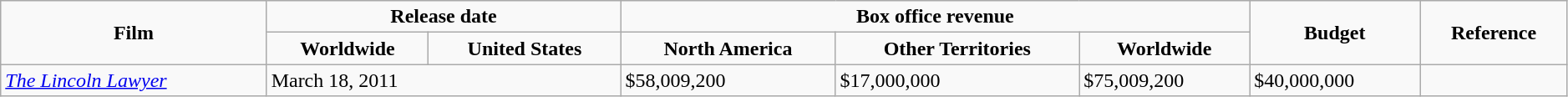<table class="wikitable" width=99% border="1">
<tr>
<td rowspan="2" align="center"><strong>Film</strong></td>
<td colspan="2" align="center"><strong>Release date</strong></td>
<td colspan="3" align="center"><strong>Box office revenue</strong></td>
<td rowspan="2" align="center"><strong>Budget</strong></td>
<td rowspan="2" align="center"><strong>Reference</strong></td>
</tr>
<tr>
<td align="center"><strong>Worldwide</strong></td>
<td align="center"><strong>United States</strong></td>
<td align="center"><strong>North America</strong></td>
<td align="center"><strong>Other Territories</strong></td>
<td align="center"><strong>Worldwide</strong></td>
</tr>
<tr>
<td><em><a href='#'>The Lincoln Lawyer</a></em></td>
<td colspan="2">March 18, 2011</td>
<td>$58,009,200</td>
<td>$17,000,000</td>
<td>$75,009,200</td>
<td>$40,000,000</td>
<td align="center"></td>
</tr>
</table>
